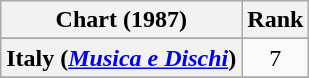<table class="wikitable plainrowheaders sortable" style="text-align:center">
<tr>
<th scope="col">Chart (1987)</th>
<th scope="col">Rank</th>
</tr>
<tr>
</tr>
<tr>
</tr>
<tr>
</tr>
<tr>
</tr>
<tr>
<th scope="row">Italy (<em><a href='#'>Musica e Dischi</a></em>)</th>
<td>7</td>
</tr>
<tr>
</tr>
<tr>
</tr>
<tr>
</tr>
<tr>
</tr>
<tr>
</tr>
<tr>
</tr>
<tr>
</tr>
<tr>
</tr>
</table>
